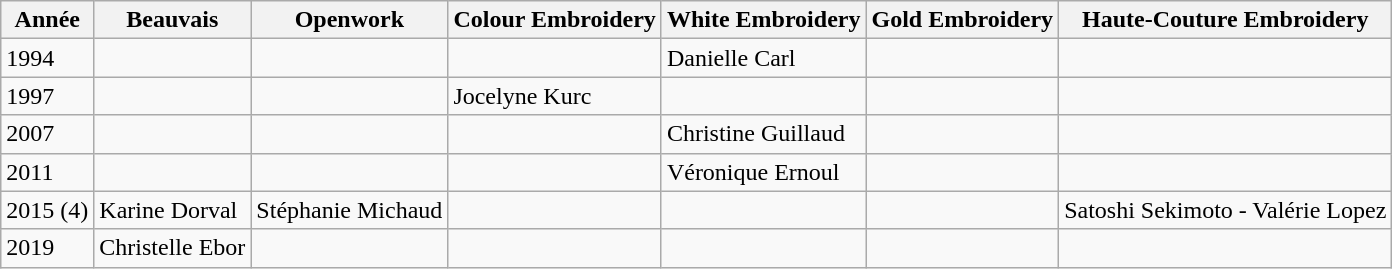<table class="wikitable mw-collapsible mw-collapsed">
<tr>
<th>Année</th>
<th>Beauvais</th>
<th>Openwork</th>
<th>Colour Embroidery</th>
<th>White Embroidery</th>
<th>Gold Embroidery</th>
<th>Haute-Couture Embroidery</th>
</tr>
<tr>
<td>1994</td>
<td></td>
<td></td>
<td></td>
<td>Danielle Carl</td>
<td></td>
<td></td>
</tr>
<tr>
<td>1997</td>
<td></td>
<td></td>
<td>Jocelyne Kurc</td>
<td></td>
<td></td>
<td></td>
</tr>
<tr>
<td>2007</td>
<td></td>
<td></td>
<td></td>
<td>Christine Guillaud</td>
<td></td>
<td></td>
</tr>
<tr>
<td>2011</td>
<td></td>
<td></td>
<td></td>
<td>Véronique Ernoul</td>
<td></td>
<td></td>
</tr>
<tr>
<td>2015 (4)</td>
<td>Karine Dorval</td>
<td>Stéphanie Michaud</td>
<td></td>
<td></td>
<td></td>
<td>Satoshi Sekimoto - Valérie Lopez</td>
</tr>
<tr>
<td>2019</td>
<td>Christelle Ebor</td>
<td></td>
<td></td>
<td></td>
<td></td>
<td></td>
</tr>
</table>
